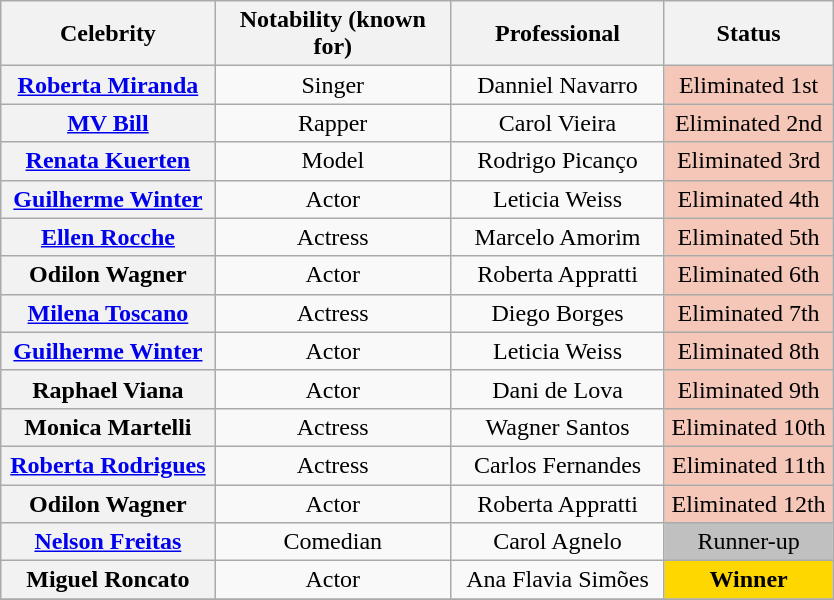<table class= "wikitable sortable" style="text-align: center; margin:auto; align: center">
<tr>
<th width=135>Celebrity</th>
<th width=150>Notability (known for)</th>
<th width=135>Professional</th>
<th width=105>Status</th>
</tr>
<tr>
<th><a href='#'>Roberta Miranda</a></th>
<td>Singer</td>
<td>Danniel Navarro</td>
<td bgcolor="F4C7B8">Eliminated 1st<br></td>
</tr>
<tr>
<th><a href='#'>MV Bill</a></th>
<td>Rapper</td>
<td>Carol Vieira</td>
<td bgcolor="F4C7B8">Eliminated 2nd<br></td>
</tr>
<tr>
<th><a href='#'>Renata Kuerten</a></th>
<td>Model</td>
<td>Rodrigo Picanço</td>
<td bgcolor="F4C7B8">Eliminated 3rd<br></td>
</tr>
<tr>
<th><a href='#'>Guilherme Winter</a><br></th>
<td>Actor</td>
<td>Leticia Weiss</td>
<td bgcolor="F4C7B8">Eliminated 4th<br></td>
</tr>
<tr>
<th><a href='#'>Ellen Rocche</a></th>
<td>Actress</td>
<td>Marcelo Amorim</td>
<td bgcolor="F4C7B8">Eliminated 5th<br></td>
</tr>
<tr>
<th>Odilon Wagner<br></th>
<td>Actor</td>
<td>Roberta Appratti</td>
<td bgcolor="F4C7B8">Eliminated 6th<br></td>
</tr>
<tr>
<th><a href='#'>Milena Toscano</a></th>
<td>Actress</td>
<td>Diego Borges</td>
<td bgcolor="F4C7B8">Eliminated 7th<br></td>
</tr>
<tr>
<th><a href='#'>Guilherme Winter</a></th>
<td>Actor</td>
<td>Leticia Weiss</td>
<td bgcolor="F4C7B8">Eliminated 8th<br></td>
</tr>
<tr>
<th>Raphael Viana</th>
<td>Actor</td>
<td>Dani de Lova</td>
<td bgcolor="F4C7B8">Eliminated 9th<br></td>
</tr>
<tr>
<th>Monica Martelli</th>
<td>Actress</td>
<td>Wagner Santos</td>
<td bgcolor="F4C7B8">Eliminated 10th<br></td>
</tr>
<tr>
<th><a href='#'>Roberta Rodrigues</a></th>
<td>Actress</td>
<td>Carlos Fernandes</td>
<td bgcolor="F4C7B8">Eliminated 11th<br></td>
</tr>
<tr>
<th>Odilon Wagner</th>
<td>Actor</td>
<td>Roberta Appratti</td>
<td bgcolor="F4C7B8">Eliminated 12th<br></td>
</tr>
<tr>
<th><a href='#'>Nelson Freitas</a></th>
<td>Comedian</td>
<td>Carol Agnelo</td>
<td bgcolor="C0C0C0">Runner-up<br></td>
</tr>
<tr>
<th>Miguel Roncato</th>
<td>Actor</td>
<td>Ana Flavia Simões</td>
<td bgcolor="FFD700"><strong>Winner</strong><br></td>
</tr>
<tr>
</tr>
</table>
